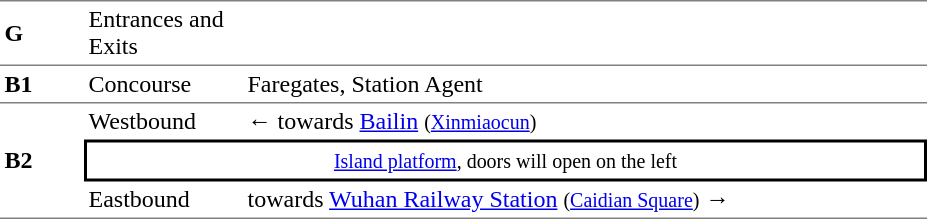<table table border=0 cellspacing=0 cellpadding=3>
<tr>
<td style="border-top:solid 1px gray;border-bottom:solid 0px gray;" width=50><strong>G</strong></td>
<td style="border-top:solid 1px gray;border-bottom:solid 0px gray;" width=100>Entrances and Exits</td>
<td style="border-top:solid 1px gray;border-bottom:solid 0px gray;" width=450></td>
</tr>
<tr>
<td style="border-top:solid 1px gray;border-bottom:solid 0px gray;" width=50><strong>B1</strong></td>
<td style="border-top:solid 1px gray;border-bottom:solid 0px gray;" width=100>Concourse</td>
<td style="border-top:solid 1px gray;border-bottom:solid 0px gray;" width=450>Faregates, Station Agent</td>
</tr>
<tr>
<td style="border-top:solid 1px gray;border-bottom:solid 1px gray;" rowspan=3><strong>B2</strong></td>
<td style="border-top:solid 1px gray;border-bottom:solid 0px gray;">Westbound</td>
<td style="border-top:solid 1px gray;border-bottom:solid 0px gray;">←  towards <a href='#'>Bailin</a> <small>(<a href='#'>Xinmiaocun</a>)</small></td>
</tr>
<tr>
<td style="border-right:solid 2px black;border-left:solid 2px black;border-top:solid 2px black;border-bottom:solid 2px black;text-align:center;" colspan=2><small><a href='#'>Island platform</a>, doors will open on the left</small></td>
</tr>
<tr>
<td style="border-bottom:solid 1px gray;">Eastbound</td>
<td style="border-bottom:solid 1px gray;"> towards <a href='#'>Wuhan Railway Station</a> <small>(<a href='#'>Caidian Square</a>)</small> →</td>
</tr>
</table>
